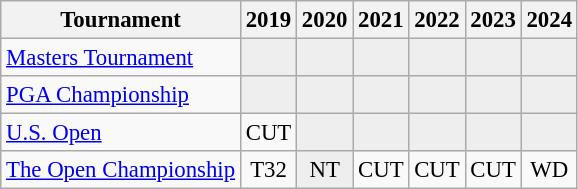<table class="wikitable" style="font-size:95%;text-align:center;">
<tr>
<th>Tournament</th>
<th>2019</th>
<th>2020</th>
<th>2021</th>
<th>2022</th>
<th>2023</th>
<th>2024</th>
</tr>
<tr>
<td align=left><a href='#'>Masters Tournament</a></td>
<td style="background:#eeeeee;"></td>
<td style="background:#eeeeee;"></td>
<td style="background:#eeeeee;"></td>
<td style="background:#eeeeee;"></td>
<td style="background:#eeeeee;"></td>
<td style="background:#eeeeee;"></td>
</tr>
<tr>
<td align=left><a href='#'>PGA Championship</a></td>
<td style="background:#eeeeee;"></td>
<td style="background:#eeeeee;"></td>
<td style="background:#eeeeee;"></td>
<td style="background:#eeeeee;"></td>
<td style="background:#eeeeee;"></td>
<td style="background:#eeeeee;"></td>
</tr>
<tr>
<td align=left><a href='#'>U.S. Open</a></td>
<td>CUT</td>
<td style="background:#eeeeee;"></td>
<td style="background:#eeeeee;"></td>
<td style="background:#eeeeee;"></td>
<td style="background:#eeeeee;"></td>
<td style="background:#eeeeee;"></td>
</tr>
<tr>
<td align=left><a href='#'>The Open Championship</a></td>
<td>T32</td>
<td style="background:#eeeeee;">NT</td>
<td>CUT</td>
<td>CUT</td>
<td>CUT</td>
<td>WD</td>
</tr>
</table>
